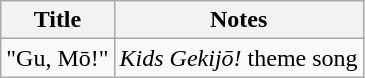<table class="wikitable">
<tr>
<th>Title</th>
<th>Notes</th>
</tr>
<tr>
<td>"Gu, Mō!"</td>
<td><em>Kids Gekijō!</em> theme song</td>
</tr>
</table>
